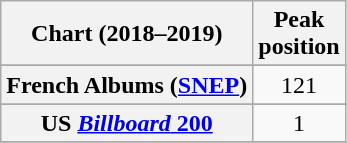<table class="wikitable sortable plainrowheaders" style="text-align:center">
<tr>
<th scope="col">Chart (2018–2019)</th>
<th scope="col">Peak<br>position</th>
</tr>
<tr>
</tr>
<tr>
</tr>
<tr>
</tr>
<tr>
</tr>
<tr>
</tr>
<tr>
</tr>
<tr>
<th scope="row">French Albums (<a href='#'>SNEP</a>)</th>
<td>121</td>
</tr>
<tr>
</tr>
<tr>
</tr>
<tr>
</tr>
<tr>
</tr>
<tr>
</tr>
<tr>
<th scope="row">US <a href='#'><em>Billboard</em> 200</a></th>
<td>1</td>
</tr>
<tr>
</tr>
</table>
